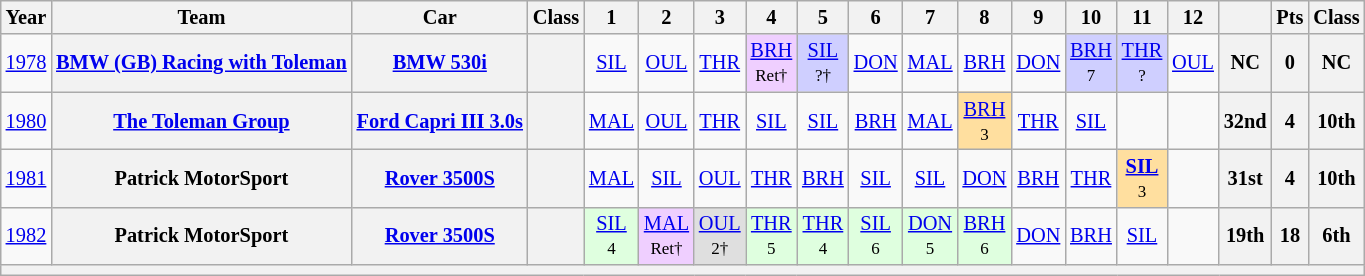<table class="wikitable" style="text-align:center; font-size:85%">
<tr>
<th>Year</th>
<th>Team</th>
<th>Car</th>
<th>Class</th>
<th>1</th>
<th>2</th>
<th>3</th>
<th>4</th>
<th>5</th>
<th>6</th>
<th>7</th>
<th>8</th>
<th>9</th>
<th>10</th>
<th>11</th>
<th>12</th>
<th></th>
<th>Pts</th>
<th>Class</th>
</tr>
<tr>
<td><a href='#'>1978</a></td>
<th><a href='#'>BMW (GB) Racing with Toleman</a></th>
<th><a href='#'>BMW 530i</a></th>
<th><span></span></th>
<td><a href='#'>SIL</a></td>
<td><a href='#'>OUL</a></td>
<td><a href='#'>THR</a></td>
<td style="background:#EFCFFF;"><a href='#'>BRH</a><br><small>Ret†</small></td>
<td style="background:#CFCFFF;"><a href='#'>SIL</a><br><small>?†</small></td>
<td><a href='#'>DON</a></td>
<td><a href='#'>MAL</a></td>
<td><a href='#'>BRH</a></td>
<td><a href='#'>DON</a></td>
<td style="background:#CFCFFF;"><a href='#'>BRH</a><br><small>7</small></td>
<td style="background:#CFCFFF;"><a href='#'>THR</a><br><small>?</small></td>
<td><a href='#'>OUL</a></td>
<th>NC</th>
<th>0</th>
<th>NC</th>
</tr>
<tr>
<td><a href='#'>1980</a></td>
<th><a href='#'>The Toleman Group</a></th>
<th><a href='#'>Ford Capri III 3.0s</a></th>
<th><span></span></th>
<td><a href='#'>MAL</a></td>
<td><a href='#'>OUL</a></td>
<td><a href='#'>THR</a></td>
<td><a href='#'>SIL</a></td>
<td><a href='#'>SIL</a></td>
<td><a href='#'>BRH</a></td>
<td><a href='#'>MAL</a></td>
<td style="background:#FFDF9F;"><a href='#'>BRH</a><br><small>3</small></td>
<td><a href='#'>THR</a></td>
<td><a href='#'>SIL</a></td>
<td></td>
<td></td>
<th>32nd</th>
<th>4</th>
<th>10th</th>
</tr>
<tr>
<td><a href='#'>1981</a></td>
<th>Patrick MotorSport</th>
<th><a href='#'>Rover 3500S</a></th>
<th><span></span></th>
<td><a href='#'>MAL</a></td>
<td><a href='#'>SIL</a></td>
<td><a href='#'>OUL</a></td>
<td><a href='#'>THR</a></td>
<td><a href='#'>BRH</a></td>
<td><a href='#'>SIL</a></td>
<td><a href='#'>SIL</a></td>
<td><a href='#'>DON</a></td>
<td><a href='#'>BRH</a></td>
<td><a href='#'>THR</a></td>
<td style="background:#FFDF9F;"><strong><a href='#'>SIL</a></strong><br><small>3</small></td>
<td></td>
<th>31st</th>
<th>4</th>
<th>10th</th>
</tr>
<tr>
<td><a href='#'>1982</a></td>
<th>Patrick MotorSport</th>
<th><a href='#'>Rover 3500S</a></th>
<th><span></span></th>
<td style="background:#DFFFDF;"><a href='#'>SIL</a><br><small>4</small></td>
<td style="background:#EFCFFF;"><a href='#'>MAL</a><br><small>Ret†</small></td>
<td style="background:#DFDFDF;"><a href='#'>OUL</a><br><small>2†</small></td>
<td style="background:#DFFFDF;"><a href='#'>THR</a><br><small>5</small></td>
<td style="background:#DFFFDF;"><a href='#'>THR</a><br><small>4</small></td>
<td style="background:#DFFFDF;"><a href='#'>SIL</a><br><small>6</small></td>
<td style="background:#DFFFDF;"><a href='#'>DON</a><br><small>5</small></td>
<td style="background:#DFFFDF;"><a href='#'>BRH</a><br><small>6</small></td>
<td><a href='#'>DON</a></td>
<td><a href='#'>BRH</a></td>
<td><a href='#'>SIL</a></td>
<td></td>
<th>19th</th>
<th>18</th>
<th>6th</th>
</tr>
<tr>
<th colspan="19"></th>
</tr>
</table>
